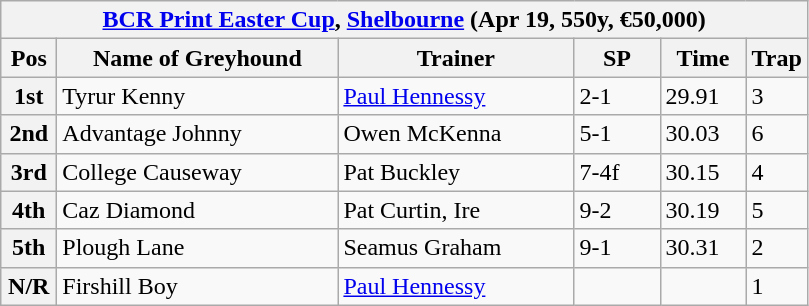<table class="wikitable">
<tr>
<th colspan="6"><a href='#'>BCR Print Easter Cup</a>, <a href='#'>Shelbourne</a> (Apr 19, 550y, €50,000)</th>
</tr>
<tr>
<th width=30>Pos</th>
<th width=180>Name of Greyhound</th>
<th width=150>Trainer</th>
<th width=50>SP</th>
<th width=50>Time</th>
<th width=30>Trap</th>
</tr>
<tr>
<th>1st</th>
<td>Tyrur Kenny</td>
<td><a href='#'>Paul Hennessy</a></td>
<td>2-1</td>
<td>29.91</td>
<td>3</td>
</tr>
<tr>
<th>2nd</th>
<td>Advantage Johnny</td>
<td>Owen McKenna</td>
<td>5-1</td>
<td>30.03</td>
<td>6</td>
</tr>
<tr>
<th>3rd</th>
<td>College Causeway</td>
<td>Pat Buckley</td>
<td>7-4f</td>
<td>30.15</td>
<td>4</td>
</tr>
<tr>
<th>4th</th>
<td>Caz Diamond</td>
<td>Pat Curtin, Ire</td>
<td>9-2</td>
<td>30.19</td>
<td>5</td>
</tr>
<tr>
<th>5th</th>
<td>Plough Lane</td>
<td>Seamus Graham</td>
<td>9-1</td>
<td>30.31</td>
<td>2</td>
</tr>
<tr>
<th>N/R</th>
<td>Firshill Boy</td>
<td><a href='#'>Paul Hennessy</a></td>
<td></td>
<td></td>
<td>1</td>
</tr>
</table>
